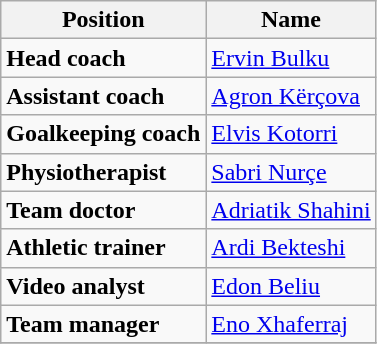<table class="wikitable">
<tr>
<th>Position</th>
<th>Name</th>
</tr>
<tr>
<td><strong>Head coach</strong></td>
<td> <a href='#'>Ervin Bulku</a></td>
</tr>
<tr>
<td><strong>Assistant coach</strong></td>
<td> <a href='#'>Agron Kërçova</a></td>
</tr>
<tr>
<td><strong>Goalkeeping coach</strong></td>
<td> <a href='#'>Elvis Kotorri</a></td>
</tr>
<tr>
<td><strong>Physiotherapist</strong></td>
<td> <a href='#'>Sabri Nurçe</a></td>
</tr>
<tr>
<td><strong>Team doctor</strong></td>
<td> <a href='#'>Adriatik Shahini</a></td>
</tr>
<tr>
<td><strong>Athletic trainer</strong></td>
<td> <a href='#'>Ardi Bekteshi</a></td>
</tr>
<tr>
<td><strong>Video analyst</strong></td>
<td> <a href='#'>Edon Beliu</a></td>
</tr>
<tr>
<td><strong>Team manager</strong></td>
<td> <a href='#'>Eno Xhaferraj</a></td>
</tr>
<tr>
</tr>
</table>
